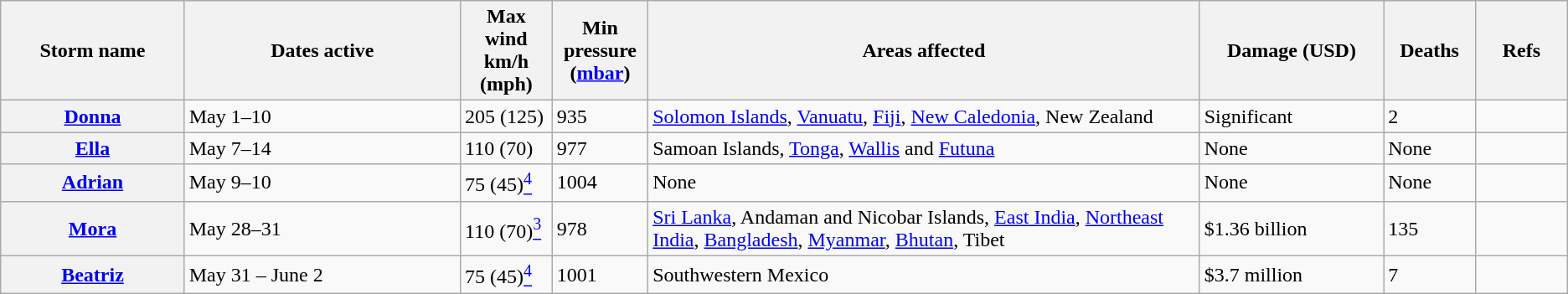<table class="wikitable sortable">
<tr>
<th width="10%"><strong>Storm name</strong></th>
<th width="15%"><strong>Dates active</strong></th>
<th width="5%"><strong>Max wind km/h (mph)</strong></th>
<th width="5%"><strong>Min pressure (<a href='#'>mbar</a>)</strong></th>
<th width="30%"><strong>Areas affected</strong></th>
<th width="10%"><strong>Damage (USD)</strong></th>
<th width="5%"><strong>Deaths</strong></th>
<th width="5%"><strong>Refs</strong></th>
</tr>
<tr>
<th><a href='#'>Donna</a></th>
<td>May 1–10</td>
<td>205 (125)</td>
<td>935</td>
<td><a href='#'>Solomon Islands</a>, <a href='#'>Vanuatu</a>, <a href='#'>Fiji</a>, <a href='#'>New Caledonia</a>, New Zealand</td>
<td>Significant</td>
<td>2</td>
<td></td>
</tr>
<tr>
<th><a href='#'>Ella</a></th>
<td>May 7–14</td>
<td>110 (70)</td>
<td>977</td>
<td>Samoan Islands, <a href='#'>Tonga</a>, <a href='#'>Wallis</a> and <a href='#'>Futuna</a></td>
<td>None</td>
<td>None</td>
<td></td>
</tr>
<tr>
<th><a href='#'>Adrian</a></th>
<td>May 9–10</td>
<td>75 (45)<a href='#'><sup>4</sup></a></td>
<td>1004</td>
<td>None</td>
<td>None</td>
<td>None</td>
<td></td>
</tr>
<tr>
<th><a href='#'>Mora</a></th>
<td>May 28–31</td>
<td>110 (70)<a href='#'><sup>3</sup></a></td>
<td>978</td>
<td><a href='#'>Sri Lanka</a>, Andaman and Nicobar Islands, <a href='#'>East India</a>, <a href='#'>Northeast India</a>, <a href='#'>Bangladesh</a>, <a href='#'>Myanmar</a>, <a href='#'>Bhutan</a>, Tibet</td>
<td>$1.36 billion</td>
<td>135</td>
<td></td>
</tr>
<tr>
<th><a href='#'>Beatriz</a></th>
<td>May 31 – June 2</td>
<td>75 (45)<a href='#'><sup>4</sup></a></td>
<td>1001</td>
<td>Southwestern Mexico</td>
<td>$3.7 million</td>
<td>7</td>
<td></td>
</tr>
</table>
